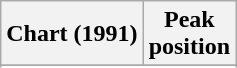<table class="wikitable sortable">
<tr>
<th>Chart (1991)</th>
<th>Peak<br>position</th>
</tr>
<tr>
</tr>
<tr>
</tr>
</table>
